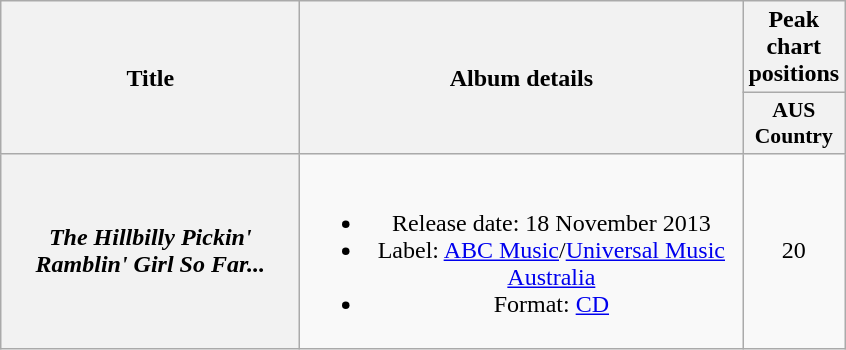<table class="wikitable plainrowheaders" style="text-align:center;">
<tr>
<th scope="col" rowspan="2" style="width:12em;">Title</th>
<th scope="col" rowspan="2" style="width:18em;">Album details</th>
<th scope="col" colspan="2">Peak chart positions</th>
</tr>
<tr>
<th scope="col" style="width:3em;font-size:90%;">AUS Country<br></th>
</tr>
<tr>
<th scope="row"><em>The Hillbilly Pickin' Ramblin' Girl So Far...</em></th>
<td><br><ul><li>Release date: 18 November 2013</li><li>Label: <a href='#'>ABC Music</a>/<a href='#'>Universal Music Australia</a></li><li>Format: <a href='#'>CD</a></li></ul></td>
<td>20</td>
</tr>
</table>
